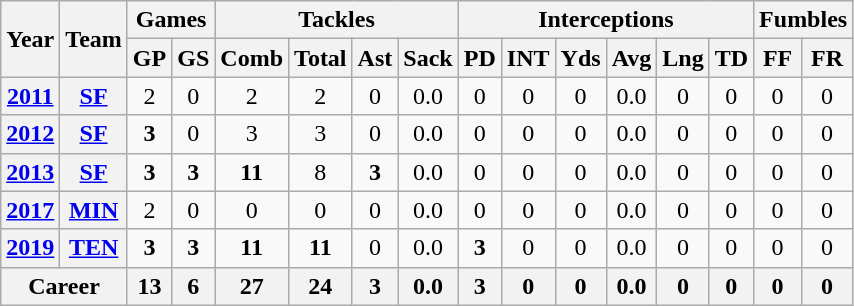<table class="wikitable" style="text-align:center">
<tr>
<th rowspan="2">Year</th>
<th rowspan="2">Team</th>
<th colspan="2">Games</th>
<th colspan="4">Tackles</th>
<th colspan="6">Interceptions</th>
<th colspan="2">Fumbles</th>
</tr>
<tr>
<th>GP</th>
<th>GS</th>
<th>Comb</th>
<th>Total</th>
<th>Ast</th>
<th>Sack</th>
<th>PD</th>
<th>INT</th>
<th>Yds</th>
<th>Avg</th>
<th>Lng</th>
<th>TD</th>
<th>FF</th>
<th>FR</th>
</tr>
<tr>
<th><a href='#'>2011</a></th>
<th><a href='#'>SF</a></th>
<td>2</td>
<td>0</td>
<td>2</td>
<td>2</td>
<td>0</td>
<td>0.0</td>
<td>0</td>
<td>0</td>
<td>0</td>
<td>0.0</td>
<td>0</td>
<td>0</td>
<td>0</td>
<td>0</td>
</tr>
<tr>
<th><a href='#'>2012</a></th>
<th><a href='#'>SF</a></th>
<td><strong>3</strong></td>
<td>0</td>
<td>3</td>
<td>3</td>
<td>0</td>
<td>0.0</td>
<td>0</td>
<td>0</td>
<td>0</td>
<td>0.0</td>
<td>0</td>
<td>0</td>
<td>0</td>
<td>0</td>
</tr>
<tr>
<th><a href='#'>2013</a></th>
<th><a href='#'>SF</a></th>
<td><strong>3</strong></td>
<td><strong>3</strong></td>
<td><strong>11</strong></td>
<td>8</td>
<td><strong>3</strong></td>
<td>0.0</td>
<td>0</td>
<td>0</td>
<td>0</td>
<td>0.0</td>
<td>0</td>
<td>0</td>
<td>0</td>
<td>0</td>
</tr>
<tr>
<th><a href='#'>2017</a></th>
<th><a href='#'>MIN</a></th>
<td>2</td>
<td>0</td>
<td>0</td>
<td>0</td>
<td>0</td>
<td>0.0</td>
<td>0</td>
<td>0</td>
<td>0</td>
<td>0.0</td>
<td>0</td>
<td>0</td>
<td>0</td>
<td>0</td>
</tr>
<tr>
<th><a href='#'>2019</a></th>
<th><a href='#'>TEN</a></th>
<td><strong>3</strong></td>
<td><strong>3</strong></td>
<td><strong>11</strong></td>
<td><strong>11</strong></td>
<td>0</td>
<td>0.0</td>
<td><strong>3</strong></td>
<td>0</td>
<td>0</td>
<td>0.0</td>
<td>0</td>
<td>0</td>
<td>0</td>
<td>0</td>
</tr>
<tr>
<th colspan="2">Career</th>
<th>13</th>
<th>6</th>
<th>27</th>
<th>24</th>
<th>3</th>
<th>0.0</th>
<th>3</th>
<th>0</th>
<th>0</th>
<th>0.0</th>
<th>0</th>
<th>0</th>
<th>0</th>
<th>0</th>
</tr>
</table>
